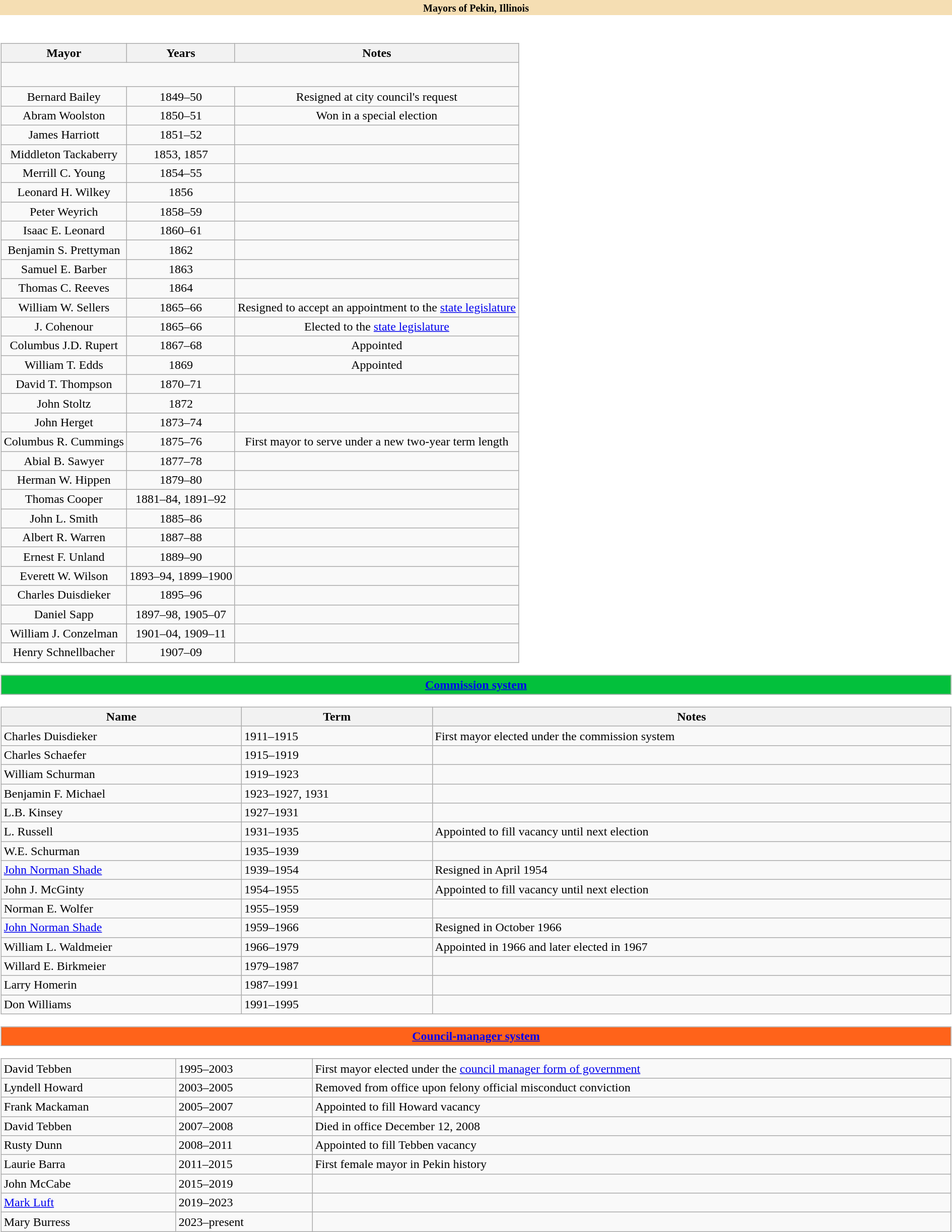<table class="toccolours collapsible collapsed" width=100% align="left">
<tr>
<th style="background:#F5DEB3"><small>Mayors of Pekin, Illinois</small></th>
</tr>
<tr>
<td><br><table class="wikitable" style="text-align:center">
<tr>
<th>Mayor</th>
<th>Years</th>
<th>Notes</th>
</tr>
<tr style="height:2em">
</tr>
<tr>
<td>Bernard Bailey</td>
<td>1849–50</td>
<td>Resigned at city council's request</td>
</tr>
<tr>
<td>Abram Woolston</td>
<td>1850–51</td>
<td>Won in a special election</td>
</tr>
<tr>
<td>James Harriott</td>
<td>1851–52</td>
<td></td>
</tr>
<tr>
<td>Middleton Tackaberry</td>
<td>1853, 1857</td>
<td></td>
</tr>
<tr>
<td>Merrill C. Young</td>
<td>1854–55</td>
<td></td>
</tr>
<tr>
<td>Leonard H. Wilkey</td>
<td>1856</td>
<td></td>
</tr>
<tr>
<td>Peter Weyrich</td>
<td>1858–59</td>
<td></td>
</tr>
<tr>
<td>Isaac E. Leonard</td>
<td>1860–61</td>
<td></td>
</tr>
<tr>
<td>Benjamin S. Prettyman</td>
<td>1862</td>
<td></td>
</tr>
<tr>
<td>Samuel E. Barber</td>
<td>1863</td>
<td></td>
</tr>
<tr>
<td>Thomas C. Reeves</td>
<td>1864</td>
<td></td>
</tr>
<tr>
<td>William W. Sellers</td>
<td>1865–66</td>
<td>Resigned to accept an appointment to the <a href='#'>state legislature</a></td>
</tr>
<tr>
<td>J. Cohenour</td>
<td>1865–66</td>
<td>Elected to the <a href='#'>state legislature</a></td>
</tr>
<tr>
<td>Columbus J.D. Rupert</td>
<td>1867–68</td>
<td>Appointed</td>
</tr>
<tr>
<td>William T. Edds</td>
<td>1869</td>
<td>Appointed</td>
</tr>
<tr>
<td>David T. Thompson</td>
<td>1870–71</td>
<td></td>
</tr>
<tr>
<td>John Stoltz</td>
<td>1872</td>
<td></td>
</tr>
<tr>
<td>John Herget</td>
<td>1873–74</td>
<td></td>
</tr>
<tr>
<td>Columbus R. Cummings</td>
<td>1875–76</td>
<td>First mayor to serve under a new two-year term length</td>
</tr>
<tr>
<td>Abial B. Sawyer</td>
<td>1877–78</td>
<td></td>
</tr>
<tr>
<td>Herman W. Hippen</td>
<td>1879–80</td>
<td></td>
</tr>
<tr>
<td>Thomas Cooper</td>
<td>1881–84, 1891–92</td>
<td></td>
</tr>
<tr>
<td>John L. Smith</td>
<td>1885–86</td>
<td></td>
</tr>
<tr>
<td>Albert R. Warren</td>
<td>1887–88</td>
<td></td>
</tr>
<tr>
<td>Ernest F. Unland</td>
<td>1889–90</td>
<td></td>
</tr>
<tr>
<td>Everett W. Wilson</td>
<td>1893–94, 1899–1900</td>
<td></td>
</tr>
<tr>
<td>Charles Duisdieker</td>
<td>1895–96</td>
<td></td>
</tr>
<tr>
<td>Daniel Sapp</td>
<td>1897–98, 1905–07</td>
<td></td>
</tr>
<tr>
<td>William J. Conzelman</td>
<td>1901–04, 1909–11</td>
<td></td>
</tr>
<tr>
<td>Henry Schnellbacher</td>
<td>1907–09</td>
<td></td>
</tr>
</table>
<table class="wikitable plainrowheaders" style="width:100%;">
<tr>
<th style="background-color: #03C03C;"><a href='#'>Commission system</a></th>
</tr>
</table>
<table class="wikitable" style="width:100%;">
<tr>
<th>Name</th>
<th>Term</th>
<th>Notes</th>
</tr>
<tr>
<td>Charles Duisdieker</td>
<td>1911–1915</td>
<td>First mayor elected under the commission system</td>
</tr>
<tr>
<td>Charles Schaefer</td>
<td>1915–1919</td>
<td></td>
</tr>
<tr>
<td>William Schurman</td>
<td>1919–1923</td>
<td></td>
</tr>
<tr>
<td>Benjamin F. Michael</td>
<td>1923–1927, 1931</td>
<td></td>
</tr>
<tr>
<td>L.B. Kinsey</td>
<td>1927–1931</td>
<td></td>
</tr>
<tr>
<td>L. Russell</td>
<td>1931–1935</td>
<td>Appointed to fill vacancy until next election</td>
</tr>
<tr>
<td>W.E. Schurman</td>
<td>1935–1939</td>
<td></td>
</tr>
<tr>
<td><a href='#'>John Norman Shade</a></td>
<td>1939–1954</td>
<td>Resigned in April 1954</td>
</tr>
<tr>
<td>John J. McGinty</td>
<td>1954–1955</td>
<td>Appointed to fill vacancy until next election</td>
</tr>
<tr>
<td>Norman E. Wolfer</td>
<td>1955–1959</td>
<td></td>
</tr>
<tr>
<td><a href='#'>John Norman Shade</a></td>
<td>1959–1966</td>
<td>Resigned in October 1966</td>
</tr>
<tr>
<td>William L. Waldmeier</td>
<td>1966–1979</td>
<td>Appointed in 1966 and later elected in 1967</td>
</tr>
<tr>
<td>Willard E. Birkmeier</td>
<td>1979–1987</td>
<td></td>
</tr>
<tr>
<td>Larry Homerin</td>
<td>1987–1991</td>
<td></td>
</tr>
<tr>
<td>Don Williams</td>
<td>1991–1995</td>
<td></td>
</tr>
</table>
<table class="wikitable plainrowheaders" style="width:100%;">
<tr>
<th style="background-color: #FF631A;"><a href='#'>Council-manager system</a></th>
</tr>
</table>
<table class="wikitable" style="width:100%;">
<tr>
<td>David Tebben</td>
<td>1995–2003</td>
<td>First mayor elected under the <a href='#'>council manager form of government</a></td>
</tr>
<tr>
<td>Lyndell Howard</td>
<td>2003–2005</td>
<td>Removed from office upon felony official misconduct conviction</td>
</tr>
<tr>
<td>Frank Mackaman</td>
<td>2005–2007</td>
<td>Appointed to fill Howard vacancy</td>
</tr>
<tr>
<td>David Tebben</td>
<td>2007–2008</td>
<td>Died in office December 12, 2008</td>
</tr>
<tr>
<td>Rusty Dunn</td>
<td>2008–2011</td>
<td>Appointed to fill Tebben vacancy</td>
</tr>
<tr>
<td>Laurie Barra</td>
<td>2011–2015</td>
<td>First female mayor in Pekin history</td>
</tr>
<tr>
<td>John McCabe</td>
<td>2015–2019</td>
<td></td>
</tr>
<tr>
<td><a href='#'>Mark Luft</a></td>
<td>2019–2023</td>
<td></td>
</tr>
<tr>
<td>Mary Burress</td>
<td>2023–present</td>
</tr>
</table>
</td>
</tr>
</table>
